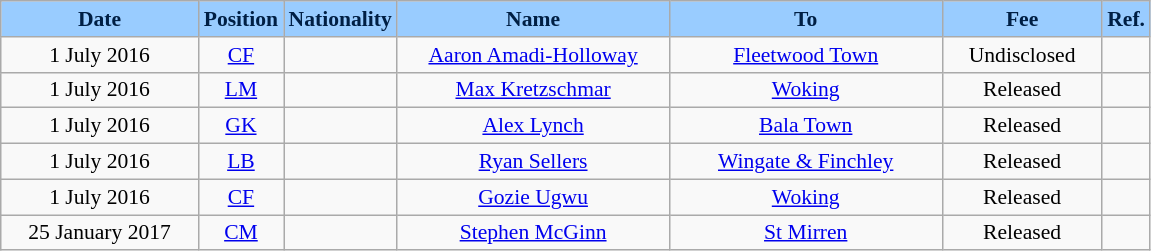<table class="wikitable"  style="text-align:center; font-size:90%; ">
<tr>
<th style="background:#99CCFF; color:#001F44; width:125px;">Date</th>
<th style="background:#99CCFF; color:#001F44; width:50px;">Position</th>
<th style="background:#99CCFF; color:#001F44; width:50px;">Nationality</th>
<th style="background:#99CCFF; color:#001F44; width:175px;">Name</th>
<th style="background:#99CCFF; color:#001F44; width:175px;">To</th>
<th style="background:#99CCFF; color:#001F44; width:100px;">Fee</th>
<th style="background:#99CCFF; color:#001F44; width:25px;">Ref.</th>
</tr>
<tr>
<td>1 July 2016</td>
<td><a href='#'>CF</a></td>
<td></td>
<td><a href='#'>Aaron Amadi-Holloway</a></td>
<td><a href='#'>Fleetwood Town</a></td>
<td>Undisclosed</td>
<td></td>
</tr>
<tr>
<td>1 July 2016</td>
<td><a href='#'>LM</a></td>
<td></td>
<td><a href='#'>Max Kretzschmar</a></td>
<td><a href='#'>Woking</a> </td>
<td>Released</td>
<td></td>
</tr>
<tr>
<td>1 July 2016</td>
<td><a href='#'>GK</a></td>
<td></td>
<td><a href='#'>Alex Lynch</a></td>
<td><a href='#'>Bala Town</a> </td>
<td>Released</td>
<td></td>
</tr>
<tr>
<td>1 July 2016</td>
<td><a href='#'>LB</a></td>
<td></td>
<td><a href='#'>Ryan Sellers</a></td>
<td><a href='#'>Wingate & Finchley</a> </td>
<td>Released</td>
<td></td>
</tr>
<tr>
<td>1 July 2016</td>
<td><a href='#'>CF</a></td>
<td></td>
<td><a href='#'>Gozie Ugwu</a></td>
<td><a href='#'>Woking</a> </td>
<td>Released</td>
<td></td>
</tr>
<tr>
<td>25 January 2017</td>
<td><a href='#'>CM</a></td>
<td></td>
<td><a href='#'>Stephen McGinn</a></td>
<td><a href='#'>St Mirren</a> </td>
<td>Released</td>
<td></td>
</tr>
</table>
